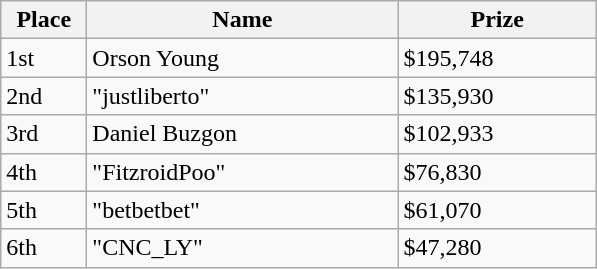<table class="wikitable">
<tr>
<th style="width:50px;">Place</th>
<th style="width:200px;">Name</th>
<th style="width:125px;">Prize</th>
</tr>
<tr>
<td>1st</td>
<td> Orson Young</td>
<td>$195,748</td>
</tr>
<tr>
<td>2nd</td>
<td>"justliberto"</td>
<td>$135,930</td>
</tr>
<tr>
<td>3rd</td>
<td> Daniel Buzgon</td>
<td>$102,933</td>
</tr>
<tr>
<td>4th</td>
<td>"FitzroidPoo"</td>
<td>$76,830</td>
</tr>
<tr>
<td>5th</td>
<td>"betbetbet"</td>
<td>$61,070</td>
</tr>
<tr>
<td>6th</td>
<td>"CNC_LY"</td>
<td>$47,280</td>
</tr>
</table>
